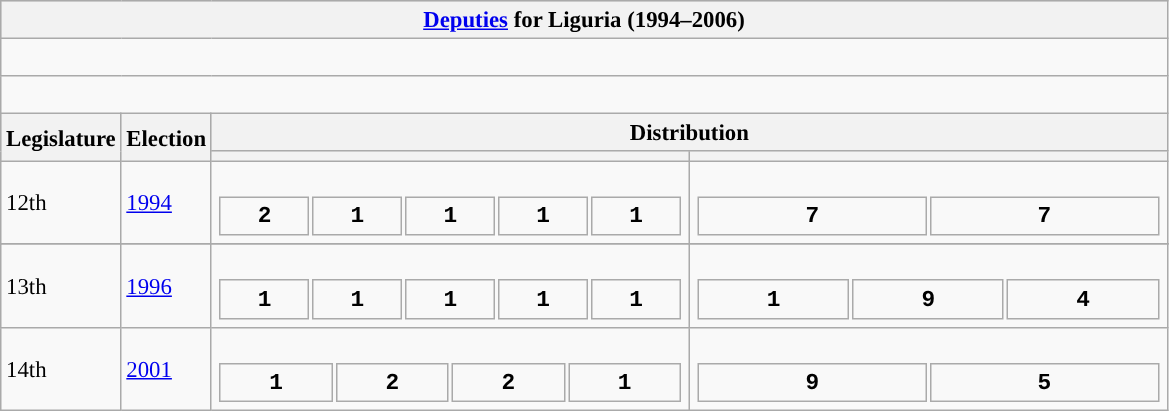<table class="wikitable" style="font-size:95%;">
<tr bgcolor="#CCCCCC">
<th colspan="4"><a href='#'>Deputies</a> for Liguria (1994–2006)</th>
</tr>
<tr>
<td colspan="4"><br>







</td>
</tr>
<tr>
<td colspan="4"><br>




</td>
</tr>
<tr bgcolor="#CCCCCC">
<th rowspan=2>Legislature</th>
<th rowspan=2>Election</th>
<th colspan=2>Distribution</th>
</tr>
<tr>
<th></th>
<th></th>
</tr>
<tr>
<td>12th</td>
<td><a href='#'>1994</a></td>
<td><br><table style="width:20.5em; font-size:100%; text-align:center; font-family:Courier New;">
<tr style="font-weight:bold">
<td style="background:">2</td>
<td style="background:">1</td>
<td style="background:">1</td>
<td style="background:">1</td>
<td style="background:">1</td>
</tr>
</table>
</td>
<td><br><table style="width:20.5em; font-size:100%; text-align:center; font-family:Courier New;">
<tr style="font-weight:bold">
<td style="background:">7</td>
<td style="background:">7</td>
</tr>
</table>
</td>
</tr>
<tr>
</tr>
<tr>
<td>13th</td>
<td><a href='#'>1996</a></td>
<td><br><table style="width:20.5em; font-size:100%; text-align:center; font-family:Courier New;">
<tr style="font-weight:bold">
<td style="background:">1</td>
<td style="background:">1</td>
<td style="background:">1</td>
<td style="background:">1</td>
<td style="background:">1</td>
</tr>
</table>
</td>
<td><br><table style="width:20.5em; font-size:100%; text-align:center; font-family:Courier New;">
<tr style="font-weight:bold">
<td style="background:">1</td>
<td style="background:">9</td>
<td style="background:">4</td>
</tr>
</table>
</td>
</tr>
<tr>
<td>14th</td>
<td><a href='#'>2001</a></td>
<td><br><table style="width:20.5em; font-size:100%; text-align:center; font-family:Courier New;">
<tr style="font-weight:bold">
<td style="background:">1</td>
<td style="background:">2</td>
<td style="background:">2</td>
<td style="background:">1</td>
</tr>
</table>
</td>
<td><br><table style="width:20.5em; font-size:100%; text-align:center; font-family:Courier New;">
<tr style="font-weight:bold">
<td style="background:">9</td>
<td style="background:">5</td>
</tr>
</table>
</td>
</tr>
</table>
